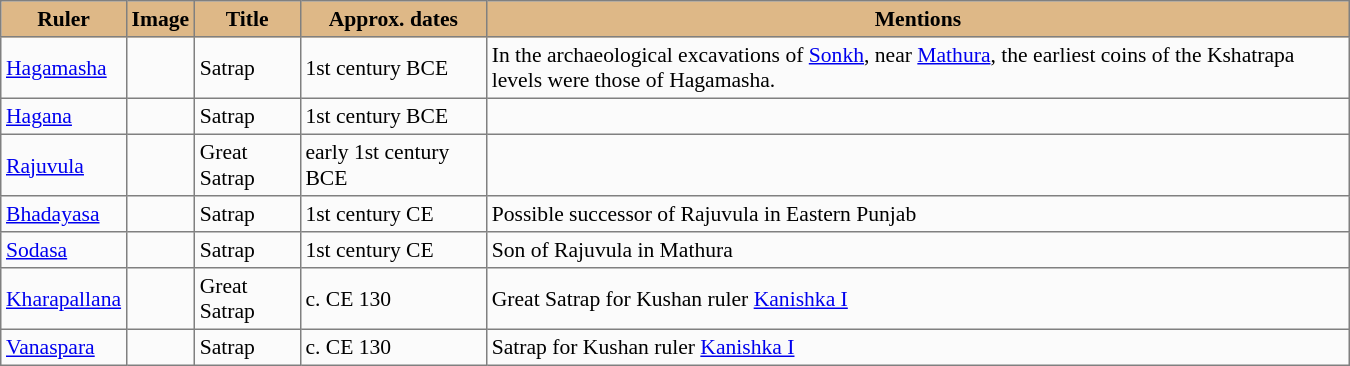<table class="nowraplinks" cellspacing="0" cellpadding="3" width="900px" rules="all" style="background:#fbfbfb; border-style: solid; border-width: 1px; font-size:90%; empty-cells:show; border-collapse:collapse">
<tr bgcolor="#DEB887">
<th>Ruler</th>
<th>Image</th>
<th>Title</th>
<th>Approx. dates</th>
<th>Mentions</th>
</tr>
<tr>
<td><a href='#'>Hagamasha</a></td>
<td></td>
<td>Satrap</td>
<td>1st century BCE</td>
<td>In the archaeological excavations of <a href='#'>Sonkh</a>, near <a href='#'>Mathura</a>, the earliest coins of the Kshatrapa levels were those of Hagamasha.</td>
</tr>
<tr>
<td><a href='#'>Hagana</a></td>
<td></td>
<td>Satrap</td>
<td>1st century BCE</td>
<td></td>
</tr>
<tr>
<td><a href='#'>Rajuvula</a></td>
<td></td>
<td>Great Satrap</td>
<td>early 1st century BCE</td>
<td></td>
</tr>
<tr>
<td><a href='#'>Bhadayasa</a></td>
<td></td>
<td>Satrap</td>
<td>1st century CE</td>
<td>Possible successor of Rajuvula in Eastern Punjab</td>
</tr>
<tr>
<td><a href='#'>Sodasa</a></td>
<td></td>
<td>Satrap</td>
<td>1st century CE</td>
<td>Son of Rajuvula in Mathura</td>
</tr>
<tr>
<td><a href='#'>Kharapallana</a></td>
<td></td>
<td>Great Satrap</td>
<td>c. CE 130</td>
<td>Great Satrap for Kushan ruler <a href='#'>Kanishka I</a></td>
</tr>
<tr>
<td><a href='#'>Vanaspara</a></td>
<td></td>
<td>Satrap</td>
<td>c. CE 130</td>
<td>Satrap for Kushan ruler <a href='#'>Kanishka I</a></td>
</tr>
</table>
